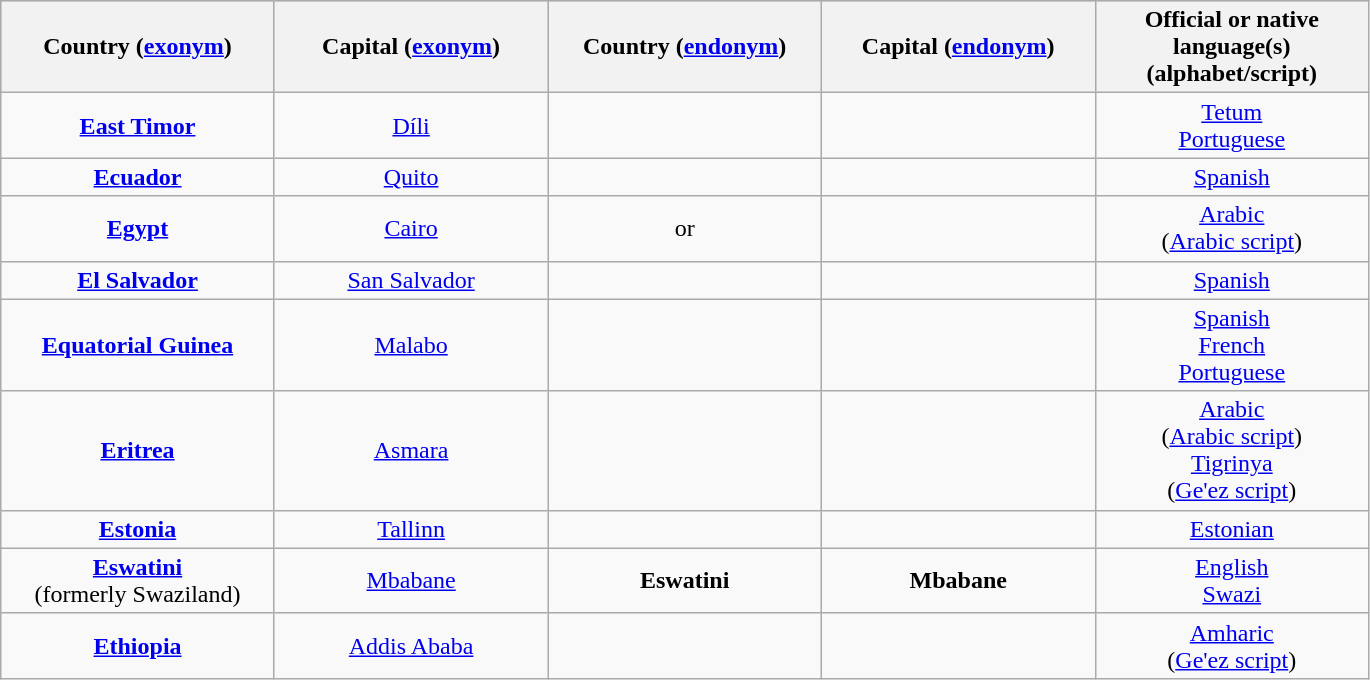<table style="text-align:center;" class="wikitable">
<tr style="background:#ccc;">
<th style="width:175px;">Country (<a href='#'>exonym</a>)</th>
<th style="width:175px;">Capital (<a href='#'>exonym</a>)</th>
<th style="width:175px;">Country (<a href='#'>endonym</a>)</th>
<th style="width:175px;">Capital (<a href='#'>endonym</a>)</th>
<th style="width:175px;">Official or native language(s) (alphabet/script)</th>
</tr>
<tr>
<td> <strong><a href='#'>East Timor</a></strong></td>
<td><a href='#'>Díli</a></td>
<td><strong></strong><br><strong></strong></td>
<td><strong></strong><br><strong></strong></td>
<td><a href='#'>Tetum</a><br><a href='#'>Portuguese</a></td>
</tr>
<tr>
<td> <strong><a href='#'>Ecuador</a></strong></td>
<td><a href='#'>Quito</a></td>
<td><strong></strong></td>
<td><strong></strong></td>
<td><a href='#'>Spanish</a></td>
</tr>
<tr>
<td> <strong><a href='#'>Egypt</a></strong></td>
<td><a href='#'>Cairo</a></td>
<td><strong></strong> or <strong></strong><br></td>
<td><strong></strong><br></td>
<td><a href='#'>Arabic</a><br>(<a href='#'>Arabic script</a>)</td>
</tr>
<tr>
<td> <strong><a href='#'>El Salvador</a></strong></td>
<td><a href='#'>San Salvador</a></td>
<td><strong></strong></td>
<td><strong></strong></td>
<td><a href='#'>Spanish</a></td>
</tr>
<tr>
<td> <strong><a href='#'>Equatorial Guinea</a></strong></td>
<td><a href='#'>Malabo</a></td>
<td><strong><br><br></strong></td>
<td><strong><br><br></strong></td>
<td><a href='#'>Spanish</a><br><a href='#'>French</a><br><a href='#'>Portuguese</a></td>
</tr>
<tr>
<td> <strong><a href='#'>Eritrea</a></strong></td>
<td><a href='#'>Asmara</a></td>
<td><strong></strong><br><strong></strong><br><strong></strong><br></td>
<td><strong></strong><br><strong></strong><br><strong></strong><br></td>
<td><a href='#'>Arabic</a><br>(<a href='#'>Arabic script</a>)<br><a href='#'>Tigrinya</a><br>(<a href='#'>Ge'ez script</a>)</td>
</tr>
<tr>
<td> <strong><a href='#'>Estonia</a></strong></td>
<td><a href='#'>Tallinn</a></td>
<td><strong></strong></td>
<td><strong></strong></td>
<td><a href='#'>Estonian</a></td>
</tr>
<tr>
<td> <strong><a href='#'>Eswatini</a></strong><br>(formerly Swaziland)</td>
<td><a href='#'>Mbabane</a></td>
<td><strong>Eswatini</strong><br><strong></strong></td>
<td><strong>Mbabane</strong><br><strong></strong></td>
<td><a href='#'>English</a><br><a href='#'>Swazi</a></td>
</tr>
<tr>
<td> <strong><a href='#'>Ethiopia</a></strong></td>
<td><a href='#'>Addis Ababa</a></td>
<td><strong></strong><br></td>
<td><strong></strong><br></td>
<td><a href='#'>Amharic</a><br>(<a href='#'>Ge'ez script</a>)</td>
</tr>
</table>
